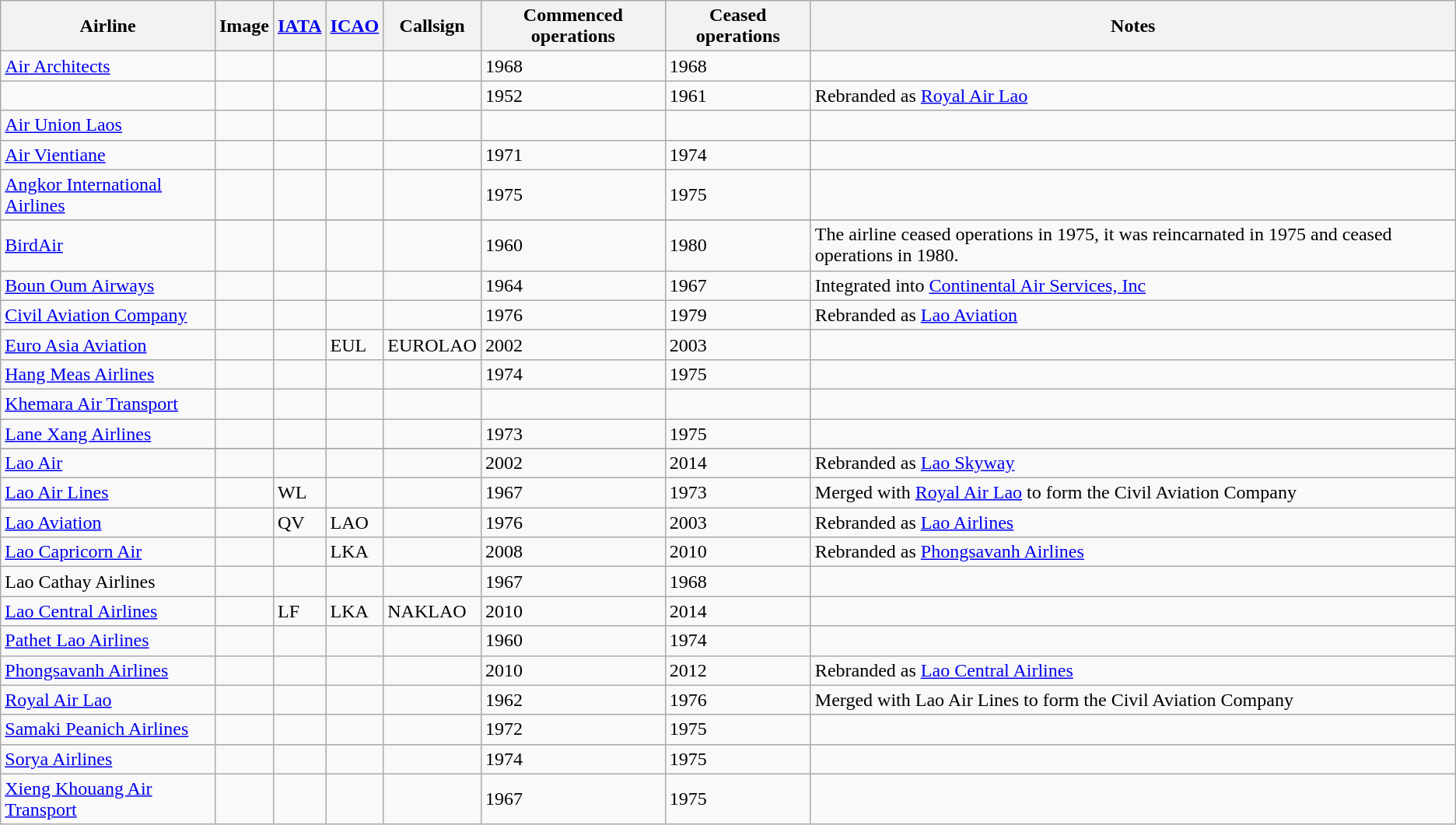<table class="wikitable sortable">
<tr valign="middle">
<th>Airline</th>
<th>Image</th>
<th><a href='#'>IATA</a></th>
<th><a href='#'>ICAO</a></th>
<th>Callsign</th>
<th>Commenced operations</th>
<th>Ceased operations</th>
<th>Notes</th>
</tr>
<tr>
<td><a href='#'>Air Architects</a></td>
<td></td>
<td></td>
<td></td>
<td></td>
<td>1968</td>
<td>1968</td>
<td></td>
</tr>
<tr>
<td></td>
<td></td>
<td></td>
<td></td>
<td></td>
<td>1952</td>
<td>1961</td>
<td>Rebranded as <a href='#'>Royal Air Lao</a></td>
</tr>
<tr>
<td><a href='#'>Air Union Laos</a></td>
<td></td>
<td></td>
<td></td>
<td></td>
<td></td>
<td></td>
<td></td>
</tr>
<tr>
<td><a href='#'>Air Vientiane</a></td>
<td></td>
<td></td>
<td></td>
<td></td>
<td>1971</td>
<td>1974</td>
<td></td>
</tr>
<tr>
<td><a href='#'>Angkor International Airlines</a></td>
<td></td>
<td></td>
<td></td>
<td></td>
<td>1975</td>
<td>1975</td>
<td></td>
</tr>
<tr>
</tr>
<tr>
<td><a href='#'>BirdAir</a></td>
<td></td>
<td></td>
<td></td>
<td></td>
<td>1960</td>
<td>1980</td>
<td>The airline ceased operations in 1975, it was reincarnated in 1975 and ceased operations in 1980.</td>
</tr>
<tr>
<td><a href='#'>Boun Oum Airways</a></td>
<td></td>
<td></td>
<td></td>
<td></td>
<td>1964</td>
<td>1967</td>
<td>Integrated into <a href='#'>Continental Air Services, Inc</a></td>
</tr>
<tr>
<td><a href='#'>Civil Aviation Company</a></td>
<td></td>
<td></td>
<td></td>
<td></td>
<td>1976</td>
<td>1979</td>
<td>Rebranded as <a href='#'>Lao Aviation</a></td>
</tr>
<tr>
<td><a href='#'>Euro Asia Aviation</a></td>
<td></td>
<td></td>
<td>EUL</td>
<td>EUROLAO</td>
<td>2002</td>
<td>2003</td>
<td></td>
</tr>
<tr>
<td><a href='#'>Hang Meas Airlines</a></td>
<td></td>
<td></td>
<td></td>
<td></td>
<td>1974</td>
<td>1975</td>
<td></td>
</tr>
<tr>
<td><a href='#'>Khemara Air Transport </a></td>
<td></td>
<td></td>
<td></td>
<td></td>
<td></td>
<td></td>
<td></td>
</tr>
<tr>
<td><a href='#'>Lane Xang Airlines</a></td>
<td></td>
<td></td>
<td></td>
<td></td>
<td>1973</td>
<td>1975</td>
<td></td>
</tr>
<tr>
</tr>
<tr>
<td><a href='#'>Lao Air</a></td>
<td></td>
<td></td>
<td></td>
<td></td>
<td>2002</td>
<td>2014</td>
<td>Rebranded as <a href='#'>Lao Skyway</a></td>
</tr>
<tr>
<td><a href='#'>Lao Air Lines</a></td>
<td></td>
<td>WL</td>
<td></td>
<td></td>
<td>1967</td>
<td>1973</td>
<td>Merged with <a href='#'>Royal Air Lao</a> to form the Civil Aviation Company</td>
</tr>
<tr>
<td><a href='#'>Lao Aviation</a></td>
<td></td>
<td>QV</td>
<td>LAO</td>
<td></td>
<td>1976</td>
<td>2003</td>
<td>Rebranded as <a href='#'>Lao Airlines</a></td>
</tr>
<tr>
<td><a href='#'>Lao Capricorn Air</a></td>
<td></td>
<td></td>
<td>LKA</td>
<td></td>
<td>2008</td>
<td>2010</td>
<td>Rebranded as <a href='#'>Phongsavanh Airlines</a></td>
</tr>
<tr>
<td>Lao Cathay Airlines</td>
<td></td>
<td></td>
<td></td>
<td></td>
<td>1967</td>
<td>1968</td>
<td></td>
</tr>
<tr>
<td><a href='#'>Lao Central Airlines</a></td>
<td></td>
<td>LF</td>
<td>LKA</td>
<td>NAKLAO</td>
<td>2010</td>
<td>2014</td>
<td></td>
</tr>
<tr>
<td><a href='#'>Pathet Lao Airlines</a></td>
<td></td>
<td></td>
<td></td>
<td></td>
<td>1960</td>
<td>1974</td>
<td></td>
</tr>
<tr>
<td><a href='#'>Phongsavanh Airlines</a></td>
<td></td>
<td></td>
<td></td>
<td></td>
<td>2010</td>
<td>2012</td>
<td>Rebranded as <a href='#'>Lao Central Airlines</a></td>
</tr>
<tr>
<td><a href='#'>Royal Air Lao</a></td>
<td></td>
<td></td>
<td></td>
<td></td>
<td>1962</td>
<td>1976</td>
<td>Merged with Lao Air Lines to form the Civil Aviation Company</td>
</tr>
<tr>
<td><a href='#'>Samaki Peanich Airlines</a></td>
<td></td>
<td></td>
<td></td>
<td></td>
<td>1972</td>
<td>1975</td>
<td></td>
</tr>
<tr>
<td><a href='#'>Sorya Airlines</a></td>
<td></td>
<td></td>
<td></td>
<td></td>
<td>1974</td>
<td>1975</td>
<td></td>
</tr>
<tr>
<td><a href='#'>Xieng Khouang Air Transport</a></td>
<td></td>
<td></td>
<td></td>
<td></td>
<td>1967</td>
<td>1975</td>
<td></td>
</tr>
</table>
